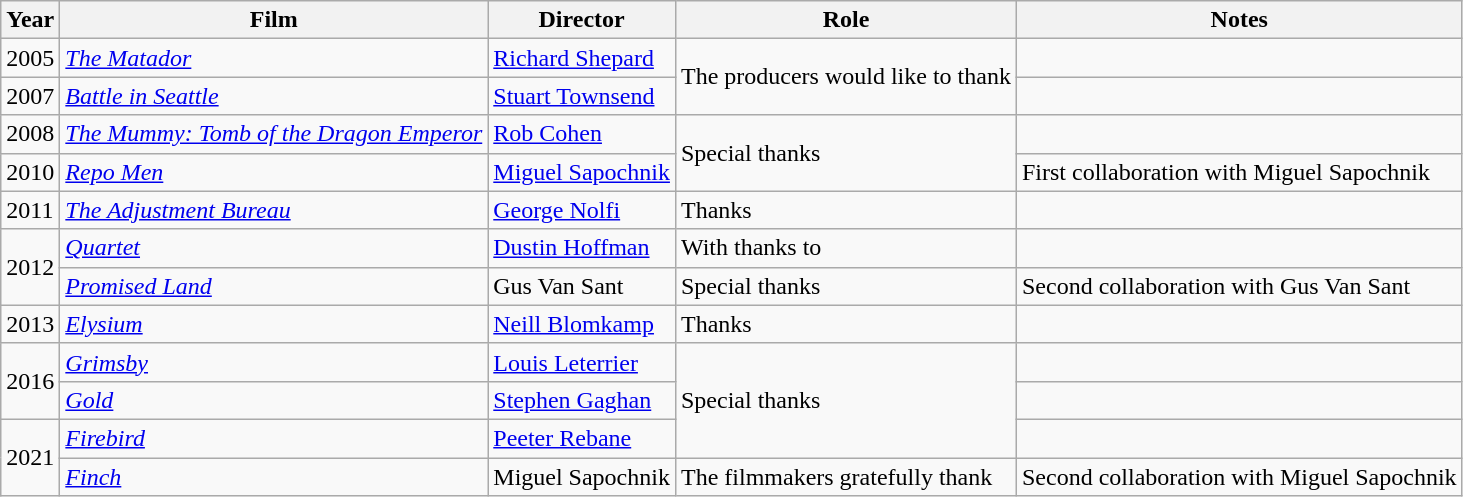<table class="wikitable">
<tr>
<th>Year</th>
<th>Film</th>
<th>Director</th>
<th>Role</th>
<th>Notes</th>
</tr>
<tr>
<td>2005</td>
<td><em><a href='#'>The Matador</a></em></td>
<td><a href='#'>Richard Shepard</a></td>
<td rowspan=2>The producers would like to thank</td>
<td></td>
</tr>
<tr>
<td>2007</td>
<td><em><a href='#'>Battle in Seattle</a></em></td>
<td><a href='#'>Stuart Townsend</a></td>
<td></td>
</tr>
<tr>
<td>2008</td>
<td><em><a href='#'>The Mummy: Tomb of the Dragon Emperor</a></em></td>
<td><a href='#'>Rob Cohen</a></td>
<td rowspan=2>Special thanks</td>
<td></td>
</tr>
<tr>
<td>2010</td>
<td><em><a href='#'>Repo Men</a></em></td>
<td><a href='#'>Miguel Sapochnik</a></td>
<td>First collaboration with Miguel Sapochnik</td>
</tr>
<tr>
<td>2011</td>
<td><em><a href='#'>The Adjustment Bureau</a></em></td>
<td><a href='#'>George Nolfi</a></td>
<td>Thanks</td>
<td></td>
</tr>
<tr>
<td rowspan=2>2012</td>
<td><em><a href='#'>Quartet</a></em></td>
<td><a href='#'>Dustin Hoffman</a></td>
<td>With thanks to</td>
<td></td>
</tr>
<tr>
<td><em><a href='#'>Promised Land</a></em></td>
<td>Gus Van Sant</td>
<td>Special thanks</td>
<td>Second collaboration with Gus Van Sant</td>
</tr>
<tr>
<td>2013</td>
<td><em><a href='#'>Elysium</a></em></td>
<td><a href='#'>Neill Blomkamp</a></td>
<td>Thanks</td>
<td></td>
</tr>
<tr>
<td rowspan=2>2016</td>
<td><em><a href='#'>Grimsby</a></em></td>
<td><a href='#'>Louis Leterrier</a></td>
<td rowspan=3>Special thanks</td>
<td></td>
</tr>
<tr>
<td><em><a href='#'>Gold</a></em></td>
<td><a href='#'>Stephen Gaghan</a></td>
<td></td>
</tr>
<tr>
<td rowspan=2>2021</td>
<td><em><a href='#'>Firebird</a></em></td>
<td><a href='#'>Peeter Rebane</a></td>
<td></td>
</tr>
<tr>
<td><em><a href='#'>Finch</a></em></td>
<td>Miguel Sapochnik</td>
<td>The filmmakers gratefully thank</td>
<td>Second collaboration with Miguel Sapochnik</td>
</tr>
</table>
